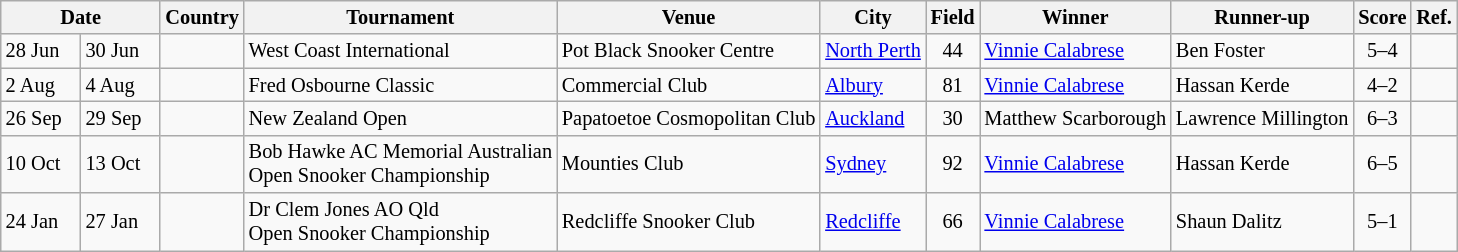<table class="wikitable" style="font-size: 85%">
<tr>
<th colspan="2" style="width:100px; text-align:center;">Date</th>
<th>Country</th>
<th>Tournament</th>
<th>Venue</th>
<th>City</th>
<th>Field</th>
<th>Winner</th>
<th>Runner-up</th>
<th>Score</th>
<th>Ref.</th>
</tr>
<tr>
<td>28 Jun</td>
<td>30 Jun</td>
<td></td>
<td>West Coast International</td>
<td>Pot Black Snooker Centre</td>
<td><a href='#'>North Perth</a></td>
<td align=center>44</td>
<td> <a href='#'>Vinnie Calabrese</a></td>
<td> Ben Foster</td>
<td align=center>5–4</td>
<td align=center></td>
</tr>
<tr>
<td>2 Aug</td>
<td>4 Aug</td>
<td></td>
<td>Fred Osbourne Classic</td>
<td>Commercial Club</td>
<td><a href='#'>Albury</a></td>
<td align=center>81</td>
<td> <a href='#'>Vinnie Calabrese</a></td>
<td> Hassan Kerde</td>
<td align=center>4–2</td>
<td align=center></td>
</tr>
<tr>
<td>26 Sep</td>
<td>29 Sep</td>
<td></td>
<td>New Zealand Open</td>
<td>Papatoetoe Cosmopolitan Club</td>
<td><a href='#'>Auckland</a></td>
<td align=center>30</td>
<td> Matthew Scarborough</td>
<td> Lawrence Millington</td>
<td align=center>6–3</td>
<td align=center></td>
</tr>
<tr>
<td>10 Oct</td>
<td>13 Oct</td>
<td></td>
<td>Bob Hawke AC Memorial Australian<br>Open Snooker Championship</td>
<td>Mounties Club</td>
<td><a href='#'>Sydney</a></td>
<td align=center>92</td>
<td> <a href='#'>Vinnie Calabrese</a></td>
<td> Hassan Kerde</td>
<td align=center>6–5</td>
<td align=center></td>
</tr>
<tr>
<td>24 Jan</td>
<td>27 Jan</td>
<td></td>
<td>Dr Clem Jones AO Qld<br>Open Snooker Championship</td>
<td>Redcliffe Snooker Club</td>
<td><a href='#'>Redcliffe</a></td>
<td align=center>66</td>
<td> <a href='#'>Vinnie Calabrese</a></td>
<td> Shaun Dalitz</td>
<td align=center>5–1</td>
<td align=center></td>
</tr>
</table>
